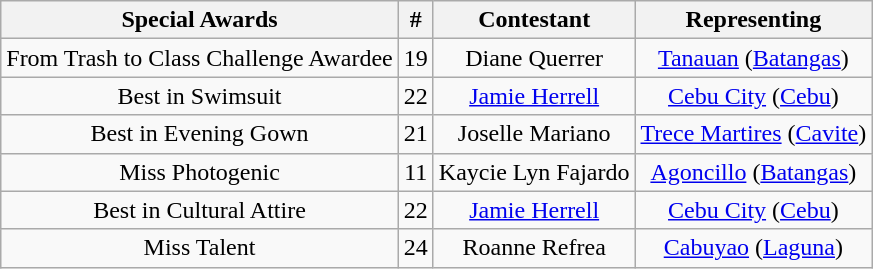<table class="wikitable" style="text-align: center;">
<tr>
<th>Special Awards</th>
<th>#</th>
<th>Contestant</th>
<th>Representing</th>
</tr>
<tr>
<td>From Trash to Class Challenge Awardee</td>
<td>19</td>
<td>Diane Querrer</td>
<td><a href='#'>Tanauan</a> (<a href='#'>Batangas</a>)</td>
</tr>
<tr>
<td>Best in Swimsuit</td>
<td>22</td>
<td><a href='#'>Jamie Herrell</a></td>
<td><a href='#'>Cebu City</a> (<a href='#'>Cebu</a>)</td>
</tr>
<tr>
<td>Best in Evening Gown</td>
<td>21</td>
<td>Joselle Mariano</td>
<td><a href='#'>Trece Martires</a> (<a href='#'>Cavite</a>)</td>
</tr>
<tr>
<td>Miss Photogenic</td>
<td>11</td>
<td>Kaycie Lyn Fajardo</td>
<td><a href='#'>Agoncillo</a> (<a href='#'>Batangas</a>)</td>
</tr>
<tr>
<td>Best in Cultural Attire</td>
<td>22</td>
<td><a href='#'>Jamie Herrell</a></td>
<td><a href='#'>Cebu City</a> (<a href='#'>Cebu</a>)</td>
</tr>
<tr>
<td>Miss Talent</td>
<td>24</td>
<td>Roanne Refrea</td>
<td><a href='#'>Cabuyao</a> (<a href='#'>Laguna</a>)</td>
</tr>
</table>
